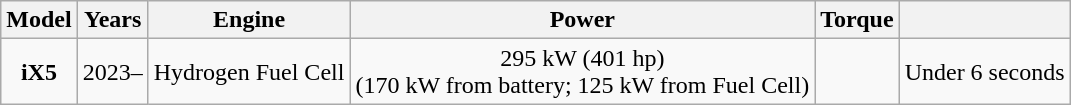<table class="wikitable sortable" style="text-align: center;">
<tr>
<th>Model</th>
<th>Years</th>
<th>Engine</th>
<th>Power</th>
<th>Torque</th>
<th></th>
</tr>
<tr>
<td><strong>iX5</strong></td>
<td>2023–</td>
<td>Hydrogen Fuel Cell</td>
<td>295 kW (401 hp)<br>(170 kW from battery; 125 kW from Fuel Cell)</td>
<td></td>
<td>Under 6 seconds</td>
</tr>
</table>
